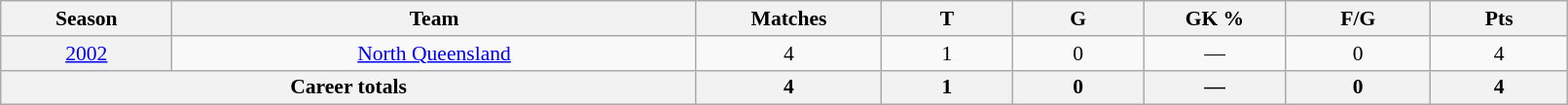<table class="wikitable sortable"  style="font-size:90%; text-align:center; width:85%;">
<tr>
<th width=2%>Season</th>
<th width=8%>Team</th>
<th width=2%>Matches</th>
<th width=2%>T</th>
<th width=2%>G</th>
<th width=2%>GK %</th>
<th width=2%>F/G</th>
<th width=2%>Pts</th>
</tr>
<tr>
<th scope="row" style="text-align:center; font-weight:normal"><a href='#'>2002</a></th>
<td style="text-align:center;"> <a href='#'>North Queensland</a></td>
<td>4</td>
<td>1</td>
<td>0</td>
<td>—</td>
<td>0</td>
<td>4</td>
</tr>
<tr class="sortbottom">
<th colspan=2>Career totals</th>
<th>4</th>
<th>1</th>
<th>0</th>
<th>—</th>
<th>0</th>
<th>4</th>
</tr>
</table>
